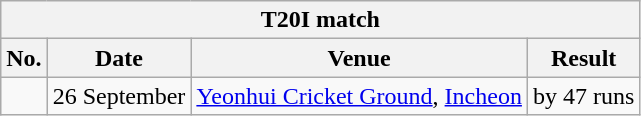<table class="wikitable">
<tr>
<th colspan="4">T20I match</th>
</tr>
<tr>
<th>No.</th>
<th>Date</th>
<th>Venue</th>
<th>Result</th>
</tr>
<tr>
<td></td>
<td>26 September</td>
<td><a href='#'>Yeonhui Cricket Ground</a>, <a href='#'>Incheon</a></td>
<td> by 47 runs</td>
</tr>
</table>
